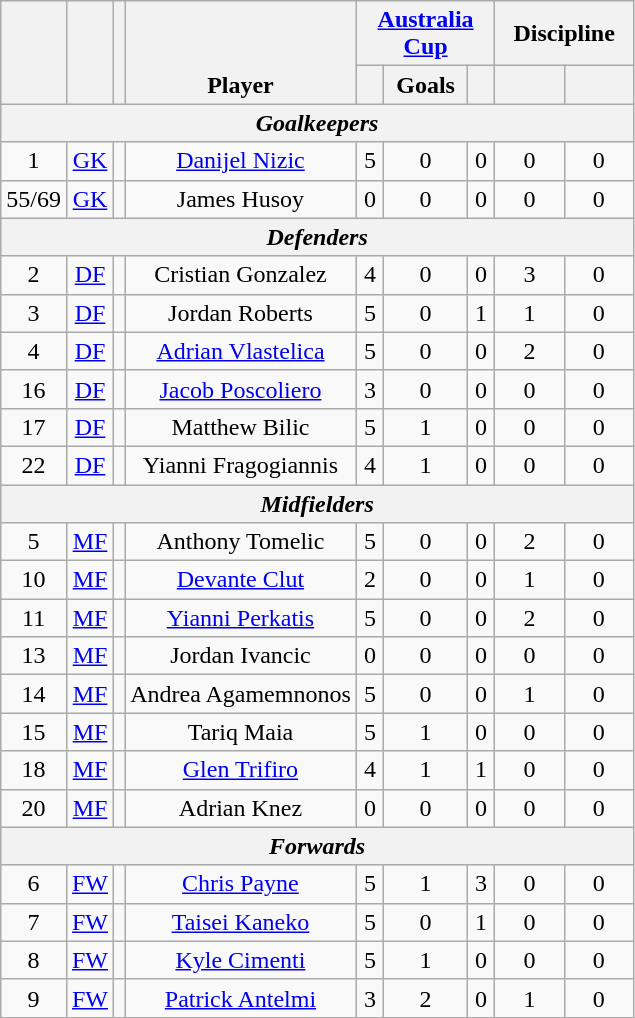<table class="wikitable sortable alternance" style="text-align:center">
<tr>
<th rowspan="2" valign="bottom"></th>
<th rowspan="2" valign="bottom"></th>
<th rowspan="2" valign="bottom"></th>
<th rowspan="2" valign="bottom">Player</th>
<th colspan="3" width="85"><a href='#'>Australia Cup</a></th>
<th colspan="2" width="85">Discipline</th>
</tr>
<tr>
<th></th>
<th>Goals</th>
<th></th>
<th></th>
<th></th>
</tr>
<tr>
<th colspan="17"><em>Goalkeepers</em></th>
</tr>
<tr>
<td>1</td>
<td><a href='#'>GK</a></td>
<td></td>
<td><a href='#'>Danijel Nizic</a></td>
<td>5</td>
<td>0</td>
<td>0</td>
<td>0</td>
<td>0</td>
</tr>
<tr>
<td>55/69</td>
<td><a href='#'>GK</a></td>
<td></td>
<td>James Husoy</td>
<td>0</td>
<td>0</td>
<td>0</td>
<td>0</td>
<td>0</td>
</tr>
<tr>
<th colspan="17"><em>Defenders</em></th>
</tr>
<tr>
<td>2</td>
<td><a href='#'>DF</a></td>
<td></td>
<td>Cristian Gonzalez</td>
<td>4</td>
<td>0</td>
<td>0</td>
<td>3</td>
<td>0</td>
</tr>
<tr>
<td>3</td>
<td><a href='#'>DF</a></td>
<td></td>
<td>Jordan Roberts</td>
<td>5</td>
<td>0</td>
<td>1</td>
<td>1</td>
<td>0</td>
</tr>
<tr>
<td>4</td>
<td><a href='#'>DF</a></td>
<td></td>
<td><a href='#'>Adrian Vlastelica</a></td>
<td>5</td>
<td>0</td>
<td>0</td>
<td>2</td>
<td>0</td>
</tr>
<tr>
<td>16</td>
<td><a href='#'>DF</a></td>
<td></td>
<td><a href='#'>Jacob Poscoliero</a></td>
<td>3</td>
<td>0</td>
<td>0</td>
<td>0</td>
<td>0</td>
</tr>
<tr>
<td>17</td>
<td><a href='#'>DF</a></td>
<td></td>
<td>Matthew Bilic</td>
<td>5</td>
<td>1</td>
<td>0</td>
<td>0</td>
<td>0</td>
</tr>
<tr>
<td>22</td>
<td><a href='#'>DF</a></td>
<td></td>
<td>Yianni Fragogiannis</td>
<td>4</td>
<td>1</td>
<td>0</td>
<td>0</td>
<td>0</td>
</tr>
<tr>
<th colspan="17"><em>Midfielders</em></th>
</tr>
<tr>
<td>5</td>
<td><a href='#'>MF</a></td>
<td></td>
<td>Anthony Tomelic</td>
<td>5</td>
<td>0</td>
<td>0</td>
<td>2</td>
<td>0</td>
</tr>
<tr>
<td>10</td>
<td><a href='#'>MF</a></td>
<td></td>
<td><a href='#'>Devante Clut</a></td>
<td>2</td>
<td>0</td>
<td>0</td>
<td>1</td>
<td>0</td>
</tr>
<tr>
<td>11</td>
<td><a href='#'>MF</a></td>
<td></td>
<td><a href='#'>Yianni Perkatis</a></td>
<td>5</td>
<td>0</td>
<td>0</td>
<td>2</td>
<td>0</td>
</tr>
<tr>
<td>13</td>
<td><a href='#'>MF</a></td>
<td></td>
<td>Jordan Ivancic</td>
<td>0</td>
<td>0</td>
<td>0</td>
<td>0</td>
<td>0</td>
</tr>
<tr>
<td>14</td>
<td><a href='#'>MF</a></td>
<td></td>
<td>Andrea Agamemnonos</td>
<td>5</td>
<td>0</td>
<td>0</td>
<td>1</td>
<td>0</td>
</tr>
<tr>
<td>15</td>
<td><a href='#'>MF</a></td>
<td></td>
<td>Tariq Maia</td>
<td>5</td>
<td>1</td>
<td>0</td>
<td>0</td>
<td>0</td>
</tr>
<tr>
<td>18</td>
<td><a href='#'>MF</a></td>
<td></td>
<td><a href='#'>Glen Trifiro</a></td>
<td>4</td>
<td>1</td>
<td>1</td>
<td>0</td>
<td>0</td>
</tr>
<tr>
<td>20</td>
<td><a href='#'>MF</a></td>
<td></td>
<td>Adrian Knez</td>
<td>0</td>
<td>0</td>
<td>0</td>
<td>0</td>
<td>0</td>
</tr>
<tr>
<th colspan="17"><em>Forwards</em></th>
</tr>
<tr>
<td>6</td>
<td><a href='#'>FW</a></td>
<td></td>
<td><a href='#'>Chris Payne</a></td>
<td>5</td>
<td>1</td>
<td>3</td>
<td>0</td>
<td>0</td>
</tr>
<tr>
<td>7</td>
<td><a href='#'>FW</a></td>
<td></td>
<td><a href='#'>Taisei Kaneko</a></td>
<td>5</td>
<td>0</td>
<td>1</td>
<td>0</td>
<td>0</td>
</tr>
<tr>
<td>8</td>
<td><a href='#'>FW</a></td>
<td></td>
<td><a href='#'>Kyle Cimenti</a></td>
<td>5</td>
<td>1</td>
<td>0</td>
<td>0</td>
<td>0</td>
</tr>
<tr>
<td>9</td>
<td><a href='#'>FW</a></td>
<td></td>
<td><a href='#'>Patrick Antelmi</a></td>
<td>3</td>
<td>2</td>
<td>0</td>
<td>1</td>
<td>0</td>
</tr>
</table>
